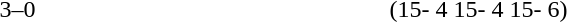<table>
<tr>
<th width=200></th>
<th width=200></th>
<th width=80></th>
<th width=200></th>
<th width=220></th>
</tr>
<tr>
<td align=right></td>
<td align=right><strong></strong></td>
<td align=center>3–0</td>
<td></td>
<td>(15- 4 15- 4 15- 6)</td>
</tr>
</table>
